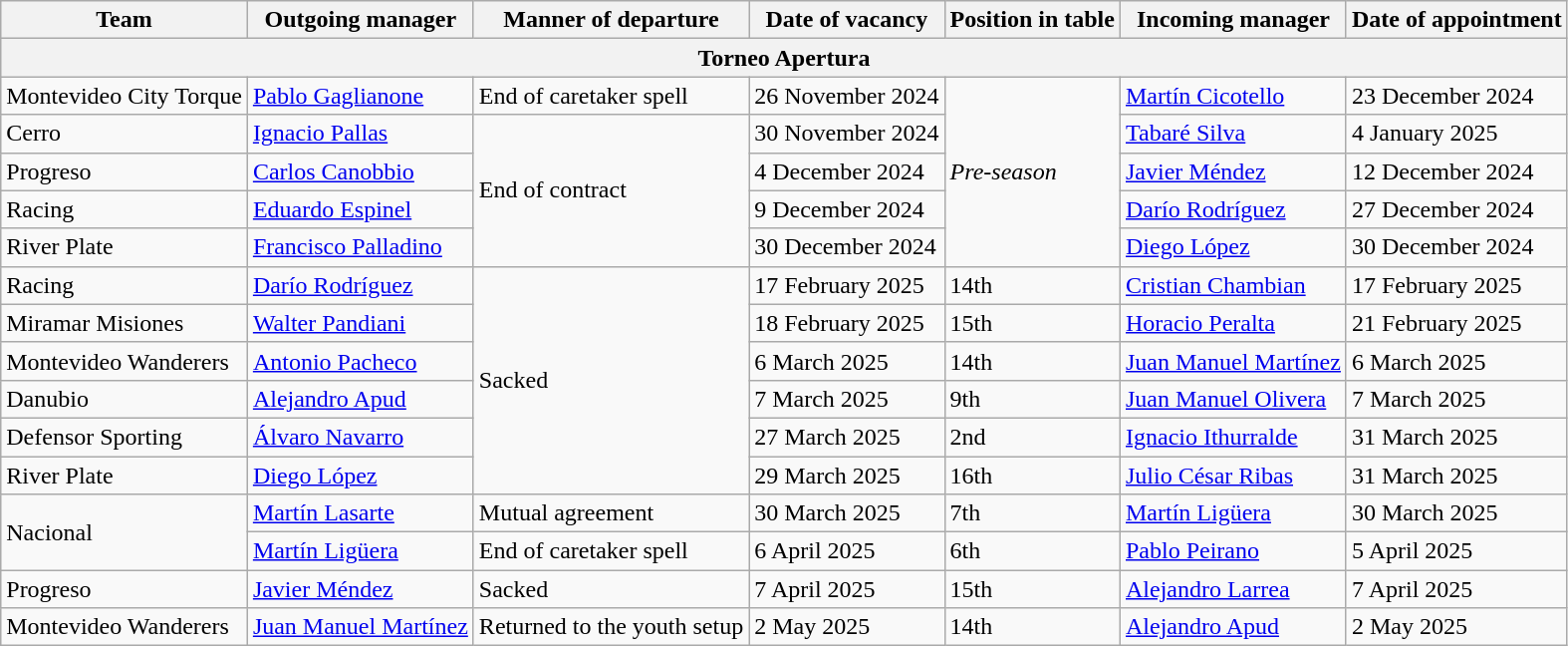<table class="wikitable sortable">
<tr>
<th>Team</th>
<th>Outgoing manager</th>
<th>Manner of departure</th>
<th>Date of vacancy</th>
<th>Position in table</th>
<th>Incoming manager</th>
<th>Date of appointment</th>
</tr>
<tr>
<th colspan=7>Torneo Apertura</th>
</tr>
<tr>
<td>Montevideo City Torque</td>
<td> <a href='#'>Pablo Gaglianone</a></td>
<td>End of caretaker spell</td>
<td>26 November 2024</td>
<td rowspan=5><em>Pre-season</em></td>
<td> <a href='#'>Martín Cicotello</a></td>
<td>23 December 2024</td>
</tr>
<tr>
<td>Cerro</td>
<td> <a href='#'>Ignacio Pallas</a></td>
<td rowspan=4>End of contract</td>
<td>30 November 2024</td>
<td> <a href='#'>Tabaré Silva</a></td>
<td>4 January 2025</td>
</tr>
<tr>
<td>Progreso</td>
<td> <a href='#'>Carlos Canobbio</a></td>
<td>4 December 2024</td>
<td> <a href='#'>Javier Méndez</a></td>
<td>12 December 2024</td>
</tr>
<tr>
<td>Racing</td>
<td> <a href='#'>Eduardo Espinel</a></td>
<td>9 December 2024</td>
<td> <a href='#'>Darío Rodríguez</a></td>
<td>27 December 2024</td>
</tr>
<tr>
<td>River Plate</td>
<td> <a href='#'>Francisco Palladino</a></td>
<td>30 December 2024</td>
<td> <a href='#'>Diego López</a></td>
<td>30 December 2024</td>
</tr>
<tr>
<td>Racing</td>
<td> <a href='#'>Darío Rodríguez</a></td>
<td rowspan=6>Sacked</td>
<td>17 February 2025</td>
<td>14th</td>
<td> <a href='#'>Cristian Chambian</a></td>
<td>17 February 2025</td>
</tr>
<tr>
<td>Miramar Misiones</td>
<td> <a href='#'>Walter Pandiani</a></td>
<td>18 February 2025</td>
<td>15th</td>
<td> <a href='#'>Horacio Peralta</a></td>
<td>21 February 2025</td>
</tr>
<tr>
<td>Montevideo Wanderers</td>
<td> <a href='#'>Antonio Pacheco</a></td>
<td>6 March 2025</td>
<td>14th</td>
<td> <a href='#'>Juan Manuel Martínez</a></td>
<td>6 March 2025</td>
</tr>
<tr>
<td>Danubio</td>
<td> <a href='#'>Alejandro Apud</a></td>
<td>7 March 2025</td>
<td>9th</td>
<td> <a href='#'>Juan Manuel Olivera</a></td>
<td>7 March 2025</td>
</tr>
<tr>
<td>Defensor Sporting</td>
<td> <a href='#'>Álvaro Navarro</a></td>
<td>27 March 2025</td>
<td>2nd</td>
<td> <a href='#'>Ignacio Ithurralde</a></td>
<td>31 March 2025</td>
</tr>
<tr>
<td>River Plate</td>
<td> <a href='#'>Diego López</a></td>
<td>29 March 2025</td>
<td>16th</td>
<td> <a href='#'>Julio César Ribas</a></td>
<td>31 March 2025</td>
</tr>
<tr>
<td rowspan=2>Nacional</td>
<td> <a href='#'>Martín Lasarte</a></td>
<td>Mutual agreement</td>
<td>30 March 2025</td>
<td>7th</td>
<td> <a href='#'>Martín Ligüera</a></td>
<td>30 March 2025</td>
</tr>
<tr>
<td> <a href='#'>Martín Ligüera</a></td>
<td>End of caretaker spell</td>
<td>6 April 2025</td>
<td>6th</td>
<td> <a href='#'>Pablo Peirano</a></td>
<td>5 April 2025</td>
</tr>
<tr>
<td>Progreso</td>
<td> <a href='#'>Javier Méndez</a></td>
<td>Sacked</td>
<td>7 April 2025</td>
<td>15th</td>
<td> <a href='#'>Alejandro Larrea</a></td>
<td>7 April 2025</td>
</tr>
<tr>
<td>Montevideo Wanderers</td>
<td> <a href='#'>Juan Manuel Martínez</a></td>
<td>Returned to the youth setup</td>
<td>2 May 2025</td>
<td>14th</td>
<td> <a href='#'>Alejandro Apud</a></td>
<td>2 May 2025</td>
</tr>
</table>
